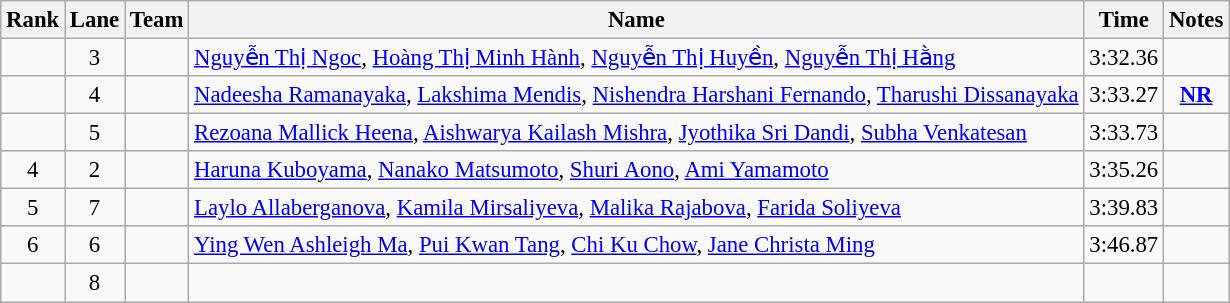<table class="wikitable sortable" style="text-align:center;font-size:95%">
<tr>
<th>Rank</th>
<th>Lane</th>
<th>Team</th>
<th>Name</th>
<th>Time</th>
<th>Notes</th>
</tr>
<tr>
<td></td>
<td>3</td>
<td align=left></td>
<td align=left><a href='#'>Nguyễn Thị Ngoc</a>, <a href='#'>Hoàng Thị Minh Hành</a>, <a href='#'>Nguyễn Thị Huyền</a>, <a href='#'>Nguyễn Thị Hằng</a></td>
<td>3:32.36</td>
<td></td>
</tr>
<tr>
<td></td>
<td>4</td>
<td align=left></td>
<td align=left><a href='#'>Nadeesha Ramanayaka</a>, <a href='#'>Lakshima Mendis</a>, <a href='#'>Nishendra Harshani Fernando</a>, <a href='#'>Tharushi Dissanayaka</a></td>
<td>3:33.27</td>
<td><strong><a href='#'>NR</a></strong></td>
</tr>
<tr>
<td></td>
<td>5</td>
<td align=left></td>
<td align=left><a href='#'>Rezoana Mallick Heena</a>, <a href='#'>Aishwarya Kailash Mishra</a>, <a href='#'>Jyothika Sri Dandi</a>, <a href='#'>Subha Venkatesan</a></td>
<td>3:33.73</td>
<td></td>
</tr>
<tr>
<td>4</td>
<td>2</td>
<td align=left></td>
<td align=left><a href='#'>Haruna Kuboyama</a>, <a href='#'>Nanako Matsumoto</a>, <a href='#'>Shuri Aono</a>, <a href='#'>Ami Yamamoto</a></td>
<td>3:35.26</td>
<td></td>
</tr>
<tr>
<td>5</td>
<td>7</td>
<td align=left></td>
<td align=left><a href='#'>Laylo Allaberganova</a>, <a href='#'>Kamila Mirsaliyeva</a>, <a href='#'>Malika Rajabova</a>, <a href='#'>Farida Soliyeva</a></td>
<td>3:39.83</td>
<td></td>
</tr>
<tr>
<td>6</td>
<td>6</td>
<td align=left></td>
<td align=left><a href='#'>Ying Wen Ashleigh Ma</a>, <a href='#'>Pui Kwan Tang</a>, <a href='#'>Chi Ku Chow</a>, <a href='#'>Jane Christa Ming</a></td>
<td>3:46.87</td>
<td></td>
</tr>
<tr>
<td></td>
<td>8</td>
<td align=left></td>
<td align=left></td>
<td></td>
<td></td>
</tr>
</table>
